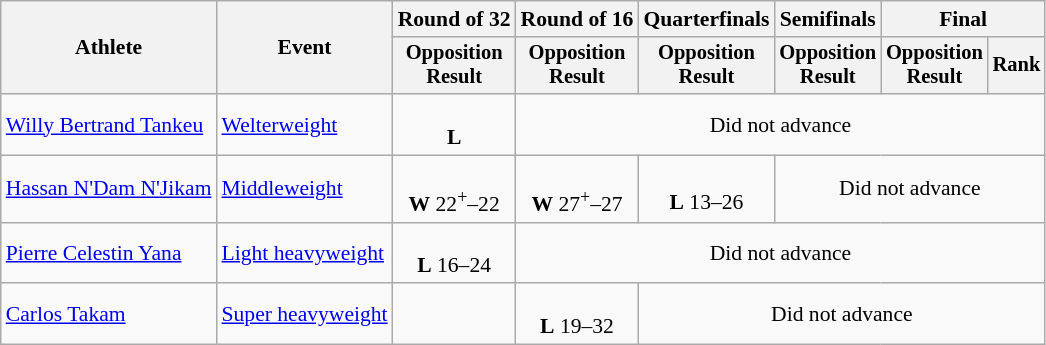<table class="wikitable" style="font-size:90%">
<tr>
<th rowspan="2">Athlete</th>
<th rowspan="2">Event</th>
<th>Round of 32</th>
<th>Round of 16</th>
<th>Quarterfinals</th>
<th>Semifinals</th>
<th colspan=2>Final</th>
</tr>
<tr style="font-size:95%">
<th>Opposition<br>Result</th>
<th>Opposition<br>Result</th>
<th>Opposition<br>Result</th>
<th>Opposition<br>Result</th>
<th>Opposition<br>Result</th>
<th>Rank</th>
</tr>
<tr align=center>
<td align=left><a href='#'>Willy Bertrand Tankeu</a></td>
<td align=left><a href='#'>Welterweight</a></td>
<td><br><strong>L</strong> </td>
<td colspan=5>Did not advance</td>
</tr>
<tr align=center>
<td align=left><a href='#'>Hassan N'Dam N'Jikam</a></td>
<td align=left><a href='#'>Middleweight</a></td>
<td><br><strong>W</strong> 22<sup>+</sup>–22</td>
<td><br><strong>W</strong> 27<sup>+</sup>–27</td>
<td><br><strong>L</strong> 13–26</td>
<td colspan=3>Did not advance</td>
</tr>
<tr align=center>
<td align=left><a href='#'>Pierre Celestin Yana</a></td>
<td align=left><a href='#'>Light heavyweight</a></td>
<td><br><strong>L</strong> 16–24</td>
<td colspan=5>Did not advance</td>
</tr>
<tr align=center>
<td align=left><a href='#'>Carlos Takam</a></td>
<td align=left><a href='#'>Super heavyweight</a></td>
<td></td>
<td><br><strong>L</strong> 19–32</td>
<td colspan=4>Did not advance</td>
</tr>
</table>
